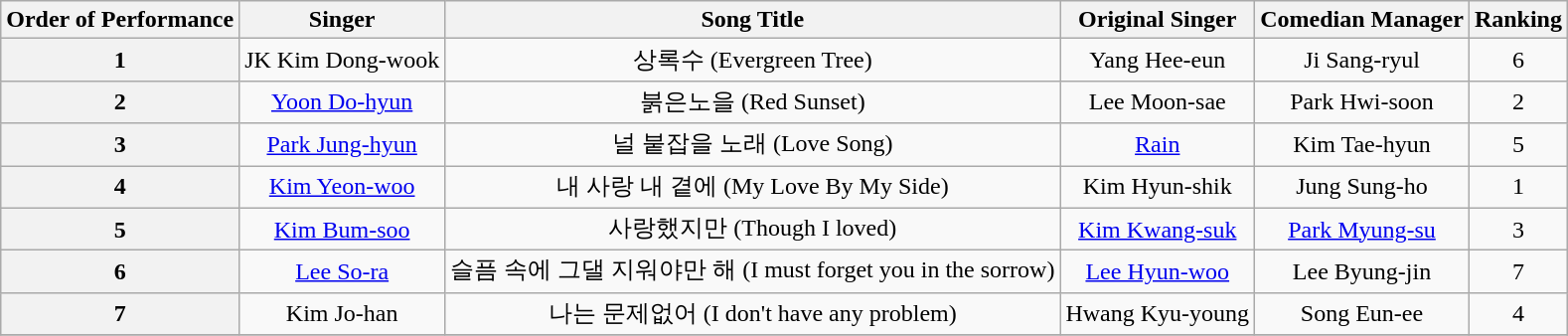<table class="wikitable">
<tr>
<th>Order of Performance</th>
<th>Singer</th>
<th>Song Title</th>
<th>Original Singer</th>
<th>Comedian Manager</th>
<th>Ranking</th>
</tr>
<tr align="center">
<th>1</th>
<td>JK Kim Dong-wook</td>
<td>상록수 (Evergreen Tree)</td>
<td>Yang Hee-eun</td>
<td>Ji Sang-ryul</td>
<td>6</td>
</tr>
<tr align="center">
<th>2</th>
<td><a href='#'>Yoon Do-hyun</a></td>
<td>붉은노을 (Red Sunset)</td>
<td>Lee Moon-sae</td>
<td>Park Hwi-soon</td>
<td>2</td>
</tr>
<tr align="center">
<th>3</th>
<td><a href='#'>Park Jung-hyun</a></td>
<td>널 붙잡을 노래 (Love Song)</td>
<td><a href='#'>Rain</a></td>
<td>Kim Tae-hyun</td>
<td>5</td>
</tr>
<tr align="center">
<th>4</th>
<td><a href='#'>Kim Yeon-woo</a></td>
<td>내 사랑 내 곁에 (My Love By My Side)</td>
<td>Kim Hyun-shik</td>
<td>Jung Sung-ho</td>
<td>1</td>
</tr>
<tr align="center">
<th>5</th>
<td><a href='#'>Kim Bum-soo</a></td>
<td>사랑했지만 (Though I loved)</td>
<td><a href='#'>Kim Kwang-suk</a></td>
<td><a href='#'>Park Myung-su</a></td>
<td>3</td>
</tr>
<tr align="center">
<th>6</th>
<td><a href='#'>Lee So-ra</a></td>
<td>슬픔 속에 그댈 지워야만 해 (I must forget you in the sorrow)</td>
<td><a href='#'>Lee Hyun-woo</a></td>
<td>Lee Byung-jin</td>
<td>7</td>
</tr>
<tr align="center">
<th>7</th>
<td>Kim Jo-han</td>
<td>나는 문제없어 (I don't have any problem)</td>
<td>Hwang Kyu-young</td>
<td>Song Eun-ee</td>
<td>4</td>
</tr>
<tr>
</tr>
</table>
